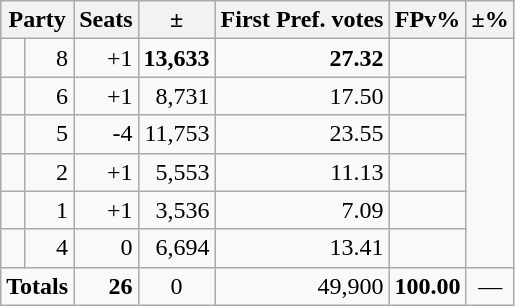<table class=wikitable>
<tr>
<th colspan=2 align=center>Party</th>
<th valign=top>Seats</th>
<th valign=top>±</th>
<th valign=top>First Pref. votes</th>
<th valign=top>FPv%</th>
<th valign=top>±%</th>
</tr>
<tr>
<td></td>
<td align=right>8</td>
<td align=right>+1</td>
<td align=right><strong>13,633</strong></td>
<td align=right><strong>27.32</strong></td>
<td align=right></td>
</tr>
<tr>
<td></td>
<td align=right>6</td>
<td align=right>+1</td>
<td align=right>8,731</td>
<td align=right>17.50</td>
<td align=right></td>
</tr>
<tr>
<td></td>
<td align=right>5</td>
<td align=right>-4</td>
<td align=right>11,753</td>
<td align=right>23.55</td>
<td align=right></td>
</tr>
<tr>
<td></td>
<td align=right>2</td>
<td align=right>+1</td>
<td align=right>5,553</td>
<td align=right>11.13</td>
<td align=right></td>
</tr>
<tr>
<td></td>
<td align=right>1</td>
<td align=right>+1</td>
<td align=right>3,536</td>
<td align=right>7.09</td>
<td align=right></td>
</tr>
<tr>
<td></td>
<td align=right>4</td>
<td align=right>0</td>
<td align=right>6,694</td>
<td align=right>13.41</td>
<td align=right></td>
</tr>
<tr>
<td colspan=2 align=center><strong>Totals</strong></td>
<td align=right><strong>26</strong></td>
<td align=center>0</td>
<td align=right>49,900</td>
<td align=center><strong>100.00</strong></td>
<td align=center>—</td>
</tr>
</table>
